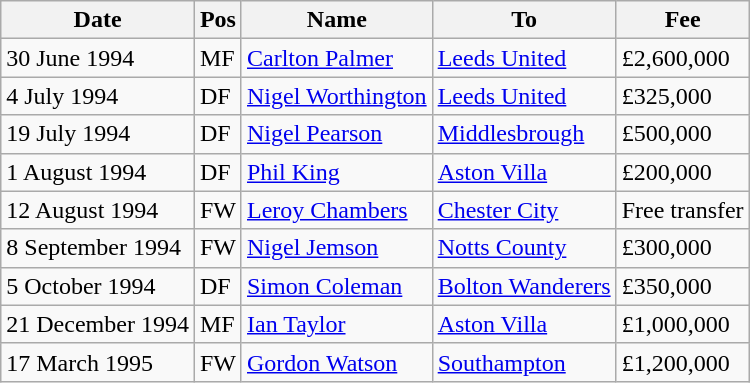<table class="wikitable">
<tr>
<th>Date</th>
<th>Pos</th>
<th>Name</th>
<th>To</th>
<th>Fee</th>
</tr>
<tr>
<td>30 June 1994</td>
<td>MF</td>
<td><a href='#'>Carlton Palmer</a></td>
<td><a href='#'>Leeds United</a></td>
<td>£2,600,000</td>
</tr>
<tr>
<td>4 July 1994</td>
<td>DF</td>
<td><a href='#'>Nigel Worthington</a></td>
<td><a href='#'>Leeds United</a></td>
<td>£325,000</td>
</tr>
<tr>
<td>19 July 1994</td>
<td>DF</td>
<td><a href='#'>Nigel Pearson</a></td>
<td><a href='#'>Middlesbrough</a></td>
<td>£500,000</td>
</tr>
<tr>
<td>1 August 1994</td>
<td>DF</td>
<td><a href='#'>Phil King</a></td>
<td><a href='#'>Aston Villa</a></td>
<td>£200,000</td>
</tr>
<tr>
<td>12 August 1994</td>
<td>FW</td>
<td><a href='#'>Leroy Chambers</a></td>
<td><a href='#'>Chester City</a></td>
<td>Free transfer</td>
</tr>
<tr>
<td>8 September 1994</td>
<td>FW</td>
<td><a href='#'>Nigel Jemson</a></td>
<td><a href='#'>Notts County</a></td>
<td>£300,000</td>
</tr>
<tr>
<td>5 October 1994</td>
<td>DF</td>
<td><a href='#'>Simon Coleman</a></td>
<td><a href='#'>Bolton Wanderers</a></td>
<td>£350,000</td>
</tr>
<tr>
<td>21 December 1994</td>
<td>MF</td>
<td><a href='#'>Ian Taylor</a></td>
<td><a href='#'>Aston Villa</a></td>
<td>£1,000,000</td>
</tr>
<tr>
<td>17 March 1995</td>
<td>FW</td>
<td><a href='#'>Gordon Watson</a></td>
<td><a href='#'>Southampton</a></td>
<td>£1,200,000</td>
</tr>
</table>
